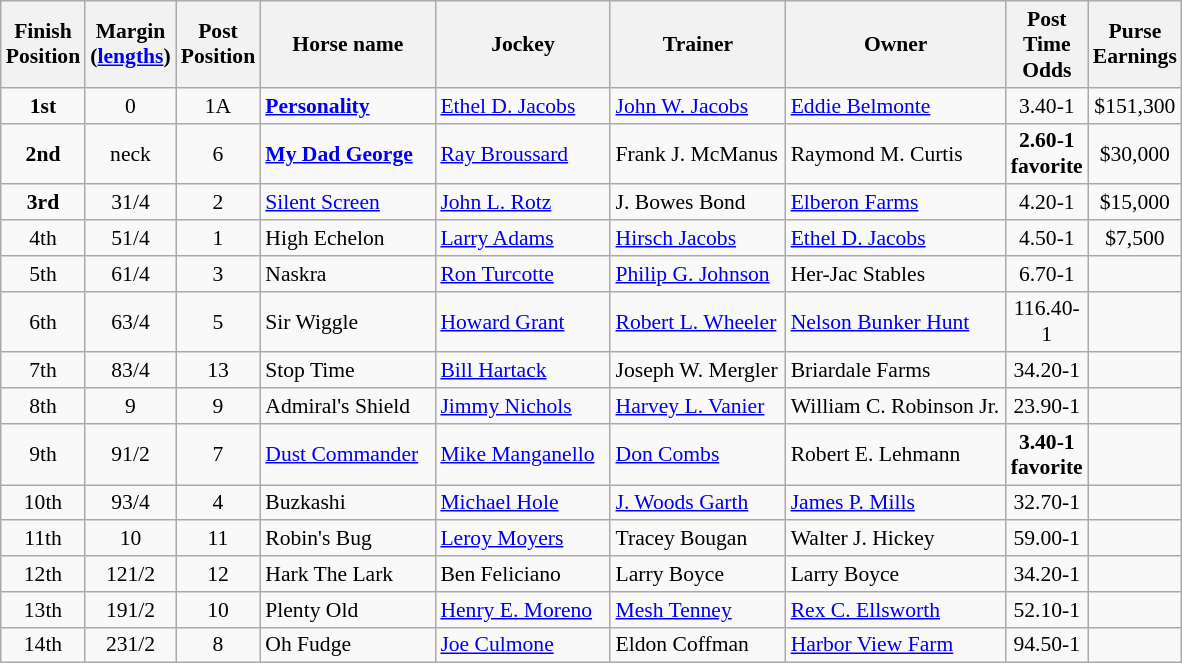<table class="wikitable sortable" | border="2" cellpadding="1" style="border-collapse: collapse; font-size:90%">
<tr>
<th width="40px">Finish <br><span>Position</span></th>
<th width="40px">Margin<br> <span>(<a href='#'>lengths</a>)</span></th>
<th width="30px">Post<br><span>Position</span></th>
<th width="110px">Horse name</th>
<th width="110px">Jockey</th>
<th width="110px">Trainer</th>
<th width="140px">Owner</th>
<th width="40px">Post<br><span>Time Odds</span></th>
<th width="40px">Purse<br><span>Earnings</span></th>
</tr>
<tr>
<td align=center><strong>1<span>st</span></strong></td>
<td align=center>0</td>
<td align=center>1A</td>
<td><strong><a href='#'>Personality</a></strong></td>
<td><a href='#'>Ethel D. Jacobs</a></td>
<td><a href='#'>John W. Jacobs</a></td>
<td><a href='#'>Eddie Belmonte</a></td>
<td align=center>3.40-1</td>
<td align=center>$151,300</td>
</tr>
<tr>
<td align=center><strong>2<span>nd</span></strong></td>
<td align=center><span>neck</span></td>
<td align=center>6</td>
<td><strong><a href='#'>My Dad George</a></strong></td>
<td><a href='#'>Ray Broussard</a></td>
<td>Frank J. McManus</td>
<td>Raymond M. Curtis</td>
<td align=center><strong>2.60-1</strong> <br><strong><span>favorite</span></strong></td>
<td align=center>$30,000</td>
</tr>
<tr>
<td align=center><strong>3<span>rd</span></strong></td>
<td align=center>3<span>1/4</span></td>
<td align=center>2</td>
<td><a href='#'>Silent Screen</a></td>
<td><a href='#'>John L. Rotz</a></td>
<td>J. Bowes Bond</td>
<td><a href='#'>Elberon Farms</a></td>
<td align=center>4.20-1</td>
<td align=center>$15,000</td>
</tr>
<tr>
<td align=center>4<span>th</span></td>
<td align=center>5<span>1/4</span></td>
<td align=center>1</td>
<td>High Echelon</td>
<td><a href='#'>Larry Adams</a></td>
<td><a href='#'>Hirsch Jacobs</a></td>
<td><a href='#'>Ethel D. Jacobs</a></td>
<td align=center>4.50-1</td>
<td align=center>$7,500</td>
</tr>
<tr>
<td align=center>5<span>th</span></td>
<td align=center>6<span>1/4</span></td>
<td align=center>3</td>
<td>Naskra</td>
<td><a href='#'>Ron Turcotte</a></td>
<td><a href='#'>Philip G. Johnson</a></td>
<td>Her-Jac Stables</td>
<td align=center>6.70-1</td>
<td align=center></td>
</tr>
<tr>
<td align=center>6<span>th</span></td>
<td align=center>6<span>3/4</span></td>
<td align=center>5</td>
<td>Sir Wiggle</td>
<td><a href='#'>Howard Grant</a></td>
<td><a href='#'>Robert L. Wheeler</a></td>
<td><a href='#'>Nelson Bunker Hunt</a></td>
<td align=center>116.40-1</td>
<td></td>
</tr>
<tr>
<td align=center>7<span>th</span></td>
<td align=center>8<span>3/4</span></td>
<td align=center>13</td>
<td>Stop Time</td>
<td><a href='#'>Bill Hartack</a></td>
<td>Joseph W. Mergler</td>
<td>Briardale Farms</td>
<td align=center>34.20-1</td>
<td></td>
</tr>
<tr>
<td align=center>8<span>th</span></td>
<td align=center>9</td>
<td align=center>9</td>
<td>Admiral's Shield</td>
<td><a href='#'>Jimmy Nichols</a></td>
<td><a href='#'>Harvey L. Vanier</a></td>
<td>William C. Robinson Jr.</td>
<td align=center>23.90-1</td>
<td></td>
</tr>
<tr>
<td align=center>9<span>th</span></td>
<td align=center>9<span>1/2</span></td>
<td align=center>7</td>
<td><a href='#'>Dust Commander</a></td>
<td><a href='#'>Mike Manganello</a></td>
<td><a href='#'>Don Combs</a></td>
<td>Robert E. Lehmann</td>
<td align=center><strong>3.40-1</strong><br><strong><span>favorite</span></strong></td>
<td></td>
</tr>
<tr>
<td align=center>10<span>th</span></td>
<td align=center>9<span>3/4</span></td>
<td align=center>4</td>
<td>Buzkashi</td>
<td><a href='#'>Michael Hole</a></td>
<td><a href='#'>J. Woods Garth</a></td>
<td><a href='#'>James P. Mills</a></td>
<td align=center>32.70-1</td>
<td></td>
</tr>
<tr>
<td align=center>11<span>th</span></td>
<td align=center>10</td>
<td align=center>11</td>
<td>Robin's Bug</td>
<td><a href='#'>Leroy Moyers</a></td>
<td>Tracey Bougan</td>
<td>Walter J. Hickey</td>
<td align=center>59.00-1</td>
<td></td>
</tr>
<tr>
<td align=center>12<span>th</span></td>
<td align=center>12<span>1/2</span></td>
<td align=center>12</td>
<td>Hark The Lark</td>
<td>Ben Feliciano</td>
<td>Larry Boyce</td>
<td>Larry Boyce</td>
<td align=center>34.20-1</td>
<td></td>
</tr>
<tr>
<td align=center>13<span>th</span></td>
<td align=center>19<span>1/2</span></td>
<td align=center>10</td>
<td>Plenty Old</td>
<td><a href='#'>Henry E. Moreno</a></td>
<td><a href='#'>Mesh Tenney</a></td>
<td><a href='#'>Rex C. Ellsworth</a></td>
<td align=center>52.10-1</td>
<td></td>
</tr>
<tr>
<td align=center>14<span>th</span></td>
<td align=center>23<span>1/2</span></td>
<td align=center>8</td>
<td>Oh Fudge</td>
<td><a href='#'>Joe Culmone</a></td>
<td>Eldon Coffman</td>
<td><a href='#'>Harbor View Farm</a></td>
<td align=center>94.50-1</td>
<td></td>
</tr>
</table>
